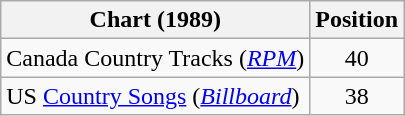<table class="wikitable sortable">
<tr>
<th scope="col">Chart (1989)</th>
<th scope="col">Position</th>
</tr>
<tr>
<td>Canada Country Tracks (<em><a href='#'>RPM</a></em>)</td>
<td align="center">40</td>
</tr>
<tr>
<td>US <a href='#'>Country Songs</a> (<em><a href='#'>Billboard</a></em>)</td>
<td align="center">38</td>
</tr>
</table>
